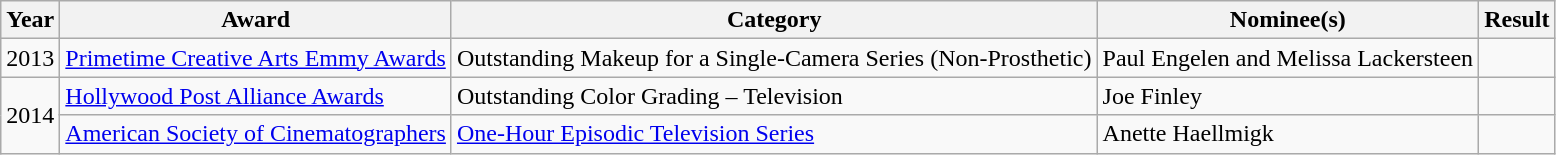<table class="wikitable sortable plainrowheaders">
<tr>
<th>Year</th>
<th>Award</th>
<th>Category</th>
<th>Nominee(s)</th>
<th>Result</th>
</tr>
<tr>
<td>2013</td>
<td scope="row"><a href='#'>Primetime Creative Arts Emmy Awards</a></td>
<td scope="row">Outstanding Makeup for a Single-Camera Series (Non-Prosthetic)</td>
<td scope="row">Paul Engelen and Melissa Lackersteen</td>
<td></td>
</tr>
<tr>
<td rowspan=2>2014</td>
<td scope="row"><a href='#'>Hollywood Post Alliance Awards</a></td>
<td scope="row">Outstanding Color Grading – Television</td>
<td scope="row">Joe Finley</td>
<td></td>
</tr>
<tr>
<td scope="row"><a href='#'>American Society of Cinematographers</a></td>
<td scope="row"><a href='#'>One-Hour Episodic Television Series</a></td>
<td scope="row">Anette Haellmigk</td>
<td></td>
</tr>
</table>
